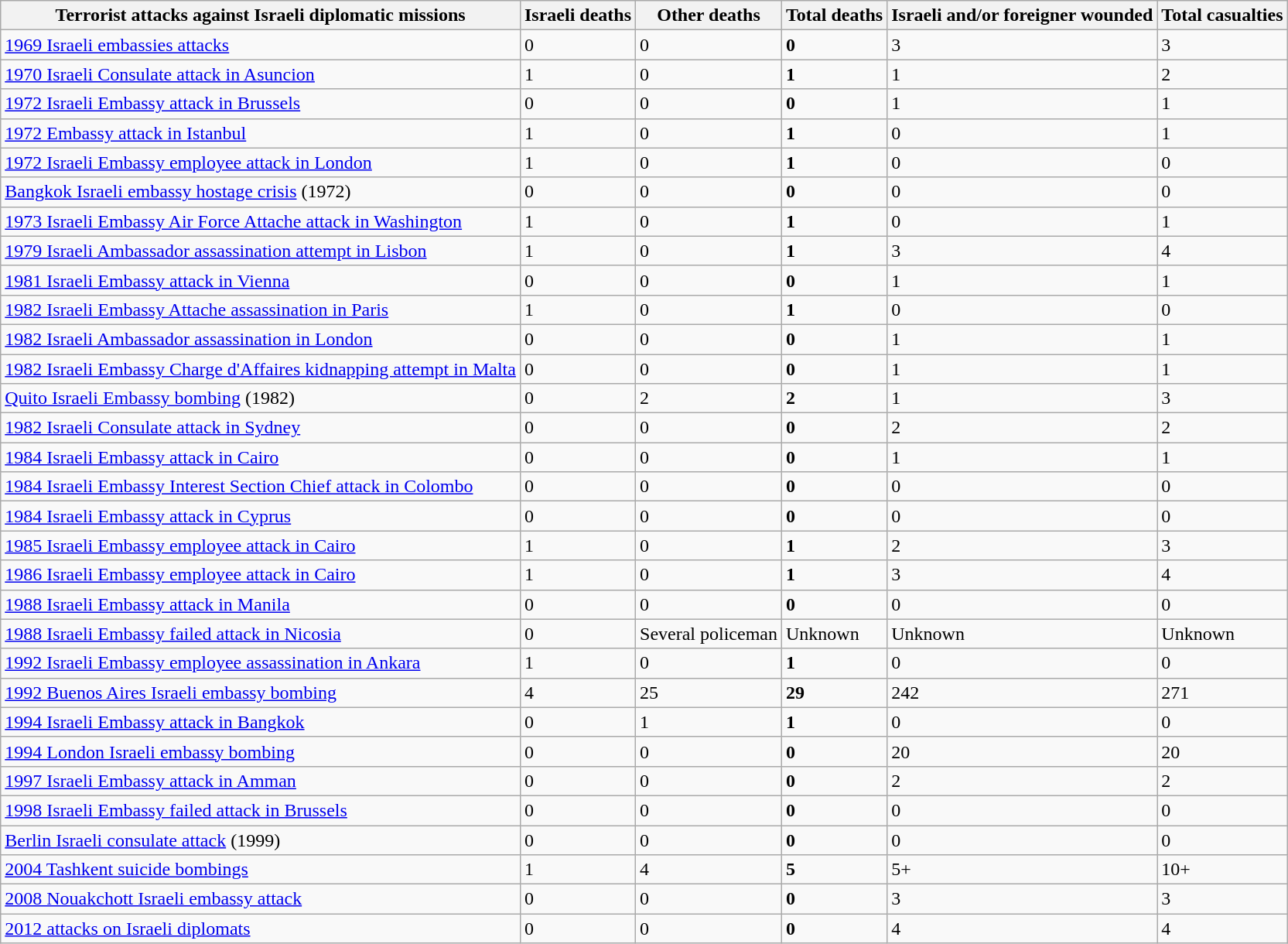<table class="wikitable sortable">
<tr>
<th>Terrorist attacks against Israeli diplomatic missions</th>
<th>Israeli deaths</th>
<th>Other deaths</th>
<th>Total deaths</th>
<th>Israeli and/or foreigner wounded</th>
<th>Total casualties</th>
</tr>
<tr>
<td><a href='#'>1969 Israeli embassies attacks</a></td>
<td>0</td>
<td>0</td>
<td><strong>0</strong></td>
<td>3</td>
<td>3</td>
</tr>
<tr>
<td><a href='#'>1970 Israeli Consulate attack in Asuncion</a></td>
<td>1</td>
<td>0</td>
<td><strong>1</strong></td>
<td>1</td>
<td>2</td>
</tr>
<tr>
<td><a href='#'>1972 Israeli Embassy attack in Brussels</a></td>
<td>0</td>
<td>0</td>
<td><strong>0</strong></td>
<td>1</td>
<td>1</td>
</tr>
<tr>
<td><a href='#'>1972 Embassy attack in Istanbul</a></td>
<td>1</td>
<td>0</td>
<td><strong>1</strong></td>
<td>0</td>
<td>1</td>
</tr>
<tr>
<td><a href='#'>1972 Israeli Embassy employee attack in London</a></td>
<td>1</td>
<td>0</td>
<td><strong>1</strong></td>
<td>0</td>
<td>0</td>
</tr>
<tr>
<td><a href='#'>Bangkok Israeli embassy hostage crisis</a> (1972)</td>
<td>0</td>
<td>0</td>
<td><strong>0</strong></td>
<td>0</td>
<td>0</td>
</tr>
<tr>
<td><a href='#'>1973 Israeli Embassy Air Force Attache attack in Washington</a></td>
<td>1</td>
<td>0</td>
<td><strong>1</strong></td>
<td>0</td>
<td>1</td>
</tr>
<tr>
<td><a href='#'>1979 Israeli Ambassador assassination attempt in Lisbon</a></td>
<td>1</td>
<td>0</td>
<td><strong>1</strong></td>
<td>3</td>
<td>4</td>
</tr>
<tr>
<td><a href='#'>1981 Israeli Embassy attack in Vienna</a></td>
<td>0</td>
<td>0</td>
<td><strong>0</strong></td>
<td>1</td>
<td>1</td>
</tr>
<tr>
<td><a href='#'>1982 Israeli Embassy Attache assassination in Paris</a></td>
<td>1</td>
<td>0</td>
<td><strong>1</strong></td>
<td>0</td>
<td>0</td>
</tr>
<tr>
<td><a href='#'>1982 Israeli Ambassador assassination in London</a></td>
<td>0</td>
<td>0</td>
<td><strong>0</strong></td>
<td>1</td>
<td>1</td>
</tr>
<tr>
<td><a href='#'>1982 Israeli Embassy Charge d'Affaires kidnapping attempt in Malta</a></td>
<td>0</td>
<td>0</td>
<td><strong>0</strong></td>
<td>1</td>
<td>1</td>
</tr>
<tr>
<td><a href='#'>Quito Israeli Embassy bombing</a> (1982)</td>
<td>0</td>
<td>2</td>
<td><strong>2</strong></td>
<td>1</td>
<td>3</td>
</tr>
<tr>
<td><a href='#'>1982 Israeli Consulate attack in Sydney</a></td>
<td>0</td>
<td>0</td>
<td><strong>0</strong></td>
<td>2</td>
<td>2</td>
</tr>
<tr>
<td><a href='#'>1984 Israeli Embassy attack in Cairo</a></td>
<td>0</td>
<td>0</td>
<td><strong>0</strong></td>
<td>1</td>
<td>1</td>
</tr>
<tr>
<td><a href='#'>1984 Israeli Embassy Interest Section Chief attack in Colombo</a></td>
<td>0</td>
<td>0</td>
<td><strong>0</strong></td>
<td>0</td>
<td>0</td>
</tr>
<tr>
<td><a href='#'>1984 Israeli Embassy attack in Cyprus</a></td>
<td>0</td>
<td>0</td>
<td><strong>0</strong></td>
<td>0</td>
<td>0</td>
</tr>
<tr>
<td><a href='#'>1985 Israeli Embassy employee attack in Cairo</a></td>
<td>1</td>
<td>0</td>
<td><strong>1</strong></td>
<td>2</td>
<td>3</td>
</tr>
<tr>
<td><a href='#'>1986 Israeli Embassy employee attack in Cairo</a></td>
<td>1</td>
<td>0</td>
<td><strong>1</strong></td>
<td>3</td>
<td>4</td>
</tr>
<tr>
<td><a href='#'>1988 Israeli Embassy attack in Manila</a></td>
<td>0</td>
<td>0</td>
<td><strong>0</strong></td>
<td>0</td>
<td>0</td>
</tr>
<tr>
<td><a href='#'>1988 Israeli Embassy failed attack in Nicosia</a></td>
<td>0</td>
<td>Several policeman</td>
<td>Unknown</td>
<td>Unknown</td>
<td>Unknown</td>
</tr>
<tr>
<td><a href='#'>1992 Israeli Embassy employee assassination in Ankara</a></td>
<td>1</td>
<td>0</td>
<td><strong>1</strong></td>
<td>0</td>
<td>0</td>
</tr>
<tr>
<td><a href='#'>1992 Buenos Aires Israeli embassy bombing</a></td>
<td>4</td>
<td>25</td>
<td><strong>29</strong></td>
<td>242</td>
<td>271</td>
</tr>
<tr>
<td><a href='#'>1994 Israeli Embassy attack in Bangkok</a></td>
<td>0</td>
<td>1</td>
<td><strong>1</strong></td>
<td>0</td>
<td>0</td>
</tr>
<tr>
<td><a href='#'>1994 London Israeli embassy bombing</a></td>
<td>0</td>
<td>0</td>
<td><strong>0</strong></td>
<td>20</td>
<td>20</td>
</tr>
<tr>
<td><a href='#'>1997 Israeli Embassy attack in Amman</a></td>
<td>0</td>
<td>0</td>
<td><strong>0</strong></td>
<td>2</td>
<td>2</td>
</tr>
<tr>
<td><a href='#'>1998 Israeli Embassy failed attack in Brussels</a></td>
<td>0</td>
<td>0</td>
<td><strong>0</strong></td>
<td>0</td>
<td>0</td>
</tr>
<tr>
<td><a href='#'>Berlin Israeli consulate attack</a> (1999)</td>
<td>0</td>
<td>0</td>
<td><strong>0</strong></td>
<td>0</td>
<td>0</td>
</tr>
<tr>
<td><a href='#'>2004 Tashkent suicide bombings</a></td>
<td>1</td>
<td>4</td>
<td><strong>5</strong></td>
<td>5+</td>
<td>10+</td>
</tr>
<tr>
<td><a href='#'>2008 Nouakchott Israeli embassy attack</a></td>
<td>0</td>
<td>0</td>
<td><strong>0</strong></td>
<td>3</td>
<td>3</td>
</tr>
<tr>
<td><a href='#'>2012 attacks on Israeli diplomats</a></td>
<td>0</td>
<td>0</td>
<td><strong>0</strong></td>
<td>4</td>
<td>4</td>
</tr>
</table>
